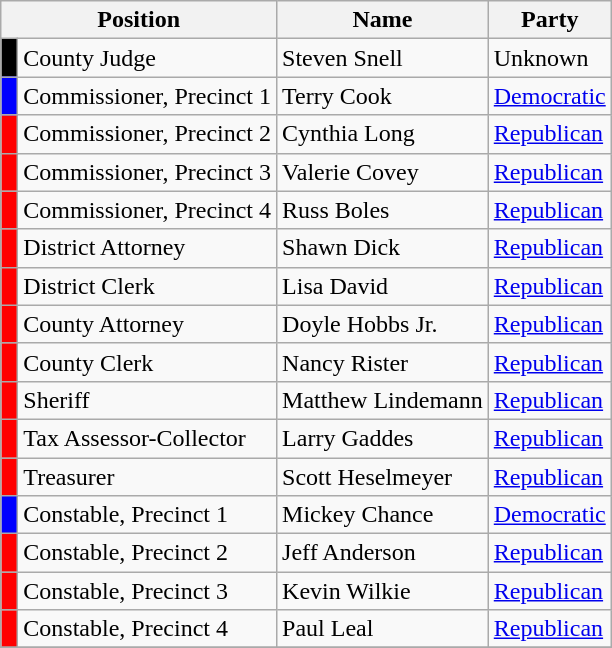<table class="wikitable">
<tr>
<th colspan="2" style="text-align:center; vertical-align:bottom;">Position</th>
<th style="text-align:center; vertical-align:bottom;">Name</th>
<th style="text-align:center; vertical-align:bottom;">Party</th>
</tr>
<tr>
<td style="background:black;"> </td>
<td>County Judge</td>
<td>Steven Snell</td>
<td>Unknown</td>
</tr>
<tr>
<td style="background:blue;"> </td>
<td>Commissioner, Precinct 1</td>
<td>Terry Cook</td>
<td><a href='#'>Democratic</a></td>
</tr>
<tr>
<td style="background:red;"> </td>
<td>Commissioner, Precinct 2</td>
<td>Cynthia Long</td>
<td><a href='#'>Republican</a></td>
</tr>
<tr>
<td style="background:red;"> </td>
<td>Commissioner, Precinct 3</td>
<td>Valerie Covey</td>
<td><a href='#'>Republican</a></td>
</tr>
<tr>
<td style="background:red;"> </td>
<td>Commissioner, Precinct 4</td>
<td>Russ Boles</td>
<td><a href='#'>Republican</a></td>
</tr>
<tr>
<td style="background:red;"> </td>
<td>District Attorney</td>
<td>Shawn Dick</td>
<td><a href='#'>Republican</a></td>
</tr>
<tr>
<td style="background:red;"> </td>
<td>District Clerk</td>
<td>Lisa David</td>
<td><a href='#'>Republican</a></td>
</tr>
<tr>
<td style="background:red;"> </td>
<td>County Attorney</td>
<td>Doyle Hobbs Jr.</td>
<td><a href='#'>Republican</a></td>
</tr>
<tr>
<td style="background:red;"> </td>
<td>County Clerk</td>
<td>Nancy Rister</td>
<td><a href='#'>Republican</a></td>
</tr>
<tr>
<td style="background:red;"> </td>
<td>Sheriff</td>
<td>Matthew Lindemann</td>
<td><a href='#'>Republican</a></td>
</tr>
<tr>
<td style="background:red;"> </td>
<td>Tax Assessor-Collector</td>
<td>Larry Gaddes</td>
<td><a href='#'>Republican</a></td>
</tr>
<tr>
<td style="background:red;"> </td>
<td>Treasurer</td>
<td>Scott Heselmeyer</td>
<td><a href='#'>Republican</a></td>
</tr>
<tr>
<td style="background:blue;"> </td>
<td>Constable, Precinct 1</td>
<td>Mickey Chance</td>
<td><a href='#'>Democratic</a></td>
</tr>
<tr>
<td style="background:red;"> </td>
<td>Constable, Precinct 2</td>
<td>Jeff Anderson</td>
<td><a href='#'>Republican</a></td>
</tr>
<tr>
<td style="background:red;"> </td>
<td>Constable, Precinct 3</td>
<td>Kevin Wilkie</td>
<td><a href='#'>Republican</a></td>
</tr>
<tr>
<td style="background:red;"> </td>
<td>Constable, Precinct 4</td>
<td>Paul Leal</td>
<td><a href='#'>Republican</a></td>
</tr>
<tr>
</tr>
</table>
